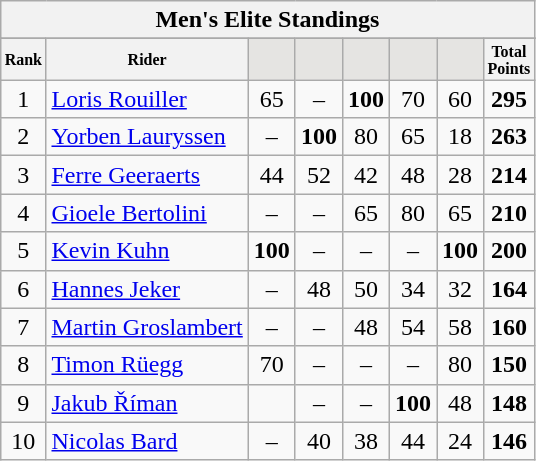<table class="wikitable sortable">
<tr>
<th colspan=27 align="center">Men's Elite Standings</th>
</tr>
<tr>
</tr>
<tr style="font-size:8pt;font-weight:bold">
<th align="center">Rank</th>
<th align="center">Rider</th>
<th class=unsortable style="background:#E5E4E2;"><small></small></th>
<th class=unsortable style="background:#E5E4E2;"><small></small></th>
<th class=unsortable style="background:#E5E4E2;"><small></small></th>
<th class=unsortable style="background:#E5E4E2;"><small></small></th>
<th class=unsortable style="background:#E5E4E2;"><small></small></th>
<th align="center">Total<br>Points</th>
</tr>
<tr>
<td align=center>1</td>
<td> <a href='#'>Loris Rouiller</a></td>
<td align=center>65</td>
<td align=center>–</td>
<td align=center><strong>100</strong></td>
<td align=center>70</td>
<td align=center>60</td>
<td align=center><strong>295</strong></td>
</tr>
<tr>
<td align=center>2</td>
<td> <a href='#'>Yorben Lauryssen</a></td>
<td align=center>–</td>
<td align=center><strong>100</strong></td>
<td align=center>80</td>
<td align=center>65</td>
<td align=center>18</td>
<td align=center><strong>263</strong></td>
</tr>
<tr>
<td align=center>3</td>
<td> <a href='#'>Ferre Geeraerts</a></td>
<td align=center>44</td>
<td align=center>52</td>
<td align=center>42</td>
<td align=center>48</td>
<td align=center>28</td>
<td align=center><strong>214</strong></td>
</tr>
<tr>
<td align=center>4</td>
<td> <a href='#'>Gioele Bertolini</a></td>
<td align=center>–</td>
<td align=center>–</td>
<td align=center>65</td>
<td align=center>80</td>
<td align=center>65</td>
<td align=center><strong>210</strong></td>
</tr>
<tr>
<td align=center>5</td>
<td> <a href='#'>Kevin Kuhn</a></td>
<td align=center><strong>100</strong></td>
<td align=center>–</td>
<td align=center>–</td>
<td align=center>–</td>
<td align=center><strong>100</strong></td>
<td align=center><strong>200</strong></td>
</tr>
<tr>
<td align=center>6</td>
<td> <a href='#'>Hannes Jeker</a></td>
<td align=center>–</td>
<td align=center>48</td>
<td align=center>50</td>
<td align=center>34</td>
<td align=center>32</td>
<td align=center><strong>164</strong></td>
</tr>
<tr>
<td align=center>7</td>
<td> <a href='#'>Martin Groslambert</a></td>
<td align=center>–</td>
<td align=center>–</td>
<td align=center>48</td>
<td align=center>54</td>
<td align=center>58</td>
<td align=center><strong>160</strong></td>
</tr>
<tr>
<td align=center>8</td>
<td> <a href='#'>Timon Rüegg</a></td>
<td align=center>70</td>
<td align=center>–</td>
<td align=center>–</td>
<td align=center>–</td>
<td align=center>80</td>
<td align=center><strong>150</strong></td>
</tr>
<tr>
<td align=center>9</td>
<td> <a href='#'>Jakub Říman</a></td>
<td align=center></td>
<td align=center>–</td>
<td align=center>–</td>
<td align=center><strong>100</strong></td>
<td align=center>48</td>
<td align=center><strong>148</strong></td>
</tr>
<tr>
<td align=center>10</td>
<td> <a href='#'>Nicolas Bard</a></td>
<td align=center>–</td>
<td align=center>40</td>
<td align=center>38</td>
<td align=center>44</td>
<td align=center>24</td>
<td align=center><strong>146</strong></td>
</tr>
</table>
